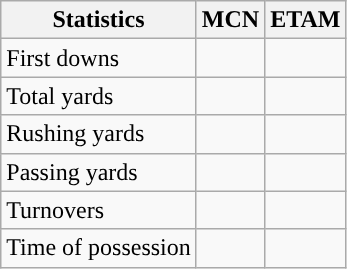<table class="wikitable" style="float:left">
<tr>
<th>Statistics</th>
<th>MCN</th>
<th>ETAM</th>
</tr>
<tr>
<td>First downs</td>
<td></td>
<td></td>
</tr>
<tr>
<td>Total yards</td>
<td></td>
<td></td>
</tr>
<tr>
<td>Rushing yards</td>
<td></td>
<td></td>
</tr>
<tr>
<td>Passing yards</td>
<td></td>
<td></td>
</tr>
<tr>
<td>Turnovers</td>
<td></td>
<td></td>
</tr>
<tr>
<td>Time of possession</td>
<td></td>
<td></td>
</tr>
</table>
